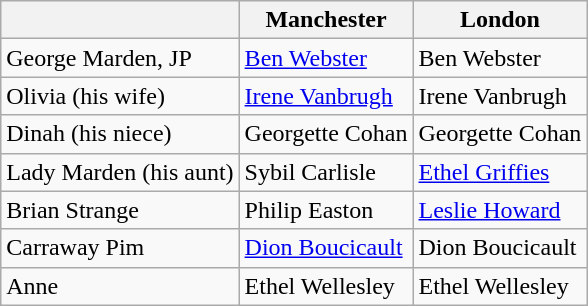<table class="wikitable plainrowheaders" style="text-align: left; margin-right: 0;">
<tr>
<th scope="col"></th>
<th scope="col">Manchester</th>
<th scope="col">London</th>
</tr>
<tr>
<td>George Marden, JP</td>
<td><a href='#'>Ben Webster</a></td>
<td>Ben Webster</td>
</tr>
<tr>
<td>Olivia (his wife)</td>
<td><a href='#'>Irene Vanbrugh</a></td>
<td>Irene Vanbrugh</td>
</tr>
<tr>
<td>Dinah (his niece)</td>
<td>Georgette Cohan</td>
<td>Georgette Cohan</td>
</tr>
<tr>
<td>Lady Marden (his aunt)</td>
<td>Sybil Carlisle</td>
<td><a href='#'>Ethel Griffies</a></td>
</tr>
<tr>
<td>Brian Strange</td>
<td>Philip Easton</td>
<td><a href='#'>Leslie Howard</a></td>
</tr>
<tr>
<td>Carraway Pim</td>
<td><a href='#'>Dion Boucicault</a></td>
<td>Dion Boucicault</td>
</tr>
<tr>
<td>Anne</td>
<td>Ethel Wellesley</td>
<td>Ethel Wellesley</td>
</tr>
</table>
